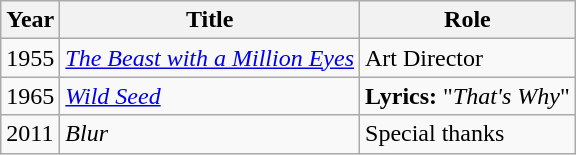<table class="wikitable sortable">
<tr>
<th>Year</th>
<th>Title</th>
<th>Role</th>
</tr>
<tr>
<td>1955</td>
<td><em><a href='#'>The Beast with a Million Eyes</a></em></td>
<td>Art Director</td>
</tr>
<tr>
<td>1965</td>
<td><em><a href='#'>Wild Seed</a></em></td>
<td><strong>Lyrics:</strong> "<em>That's Why</em>"</td>
</tr>
<tr>
<td>2011</td>
<td><em>Blur</em></td>
<td>Special thanks</td>
</tr>
</table>
